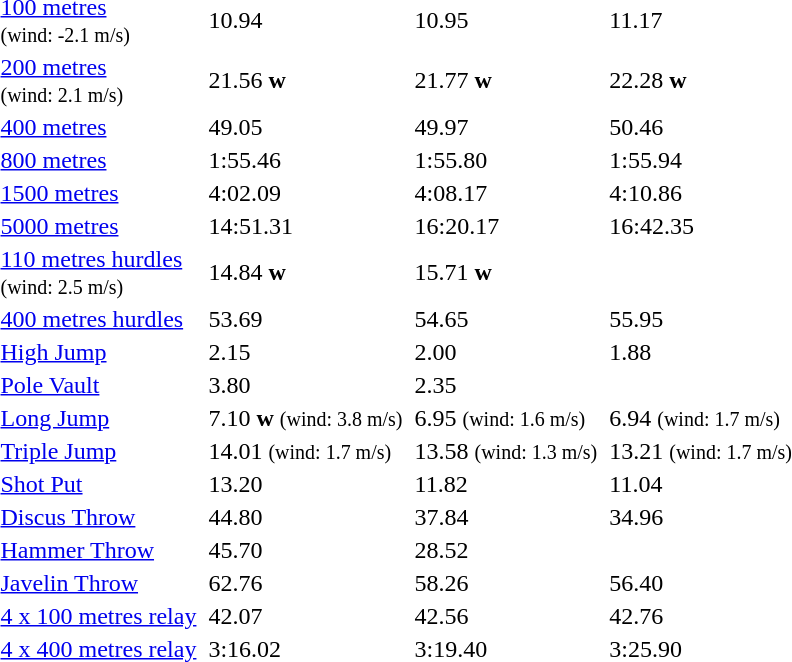<table>
<tr>
<td><a href='#'>100 metres</a> <br> <small>(wind: -2.1 m/s)</small></td>
<td></td>
<td>10.94</td>
<td></td>
<td>10.95</td>
<td></td>
<td>11.17</td>
</tr>
<tr>
<td><a href='#'>200 metres</a> <br> <small>(wind: 2.1 m/s)</small></td>
<td></td>
<td>21.56 <strong>w</strong></td>
<td></td>
<td>21.77 <strong>w</strong></td>
<td></td>
<td>22.28 <strong>w</strong></td>
</tr>
<tr>
<td><a href='#'>400 metres</a></td>
<td></td>
<td>49.05</td>
<td></td>
<td>49.97</td>
<td></td>
<td>50.46</td>
</tr>
<tr>
<td><a href='#'>800 metres</a></td>
<td></td>
<td>1:55.46</td>
<td></td>
<td>1:55.80</td>
<td></td>
<td>1:55.94</td>
</tr>
<tr>
<td><a href='#'>1500 metres</a></td>
<td></td>
<td>4:02.09</td>
<td></td>
<td>4:08.17</td>
<td></td>
<td>4:10.86</td>
</tr>
<tr>
<td><a href='#'>5000 metres</a></td>
<td></td>
<td>14:51.31</td>
<td></td>
<td>16:20.17</td>
<td></td>
<td>16:42.35</td>
</tr>
<tr>
<td><a href='#'>110 metres hurdles</a> <br> <small>(wind: 2.5 m/s)</small></td>
<td></td>
<td>14.84 <strong>w</strong></td>
<td></td>
<td>15.71 <strong>w</strong></td>
<td></td>
<td></td>
</tr>
<tr>
<td><a href='#'>400 metres hurdles</a></td>
<td></td>
<td>53.69</td>
<td></td>
<td>54.65</td>
<td></td>
<td>55.95</td>
</tr>
<tr>
<td><a href='#'>High Jump</a></td>
<td></td>
<td>2.15</td>
<td></td>
<td>2.00</td>
<td></td>
<td>1.88</td>
</tr>
<tr>
<td><a href='#'>Pole Vault</a></td>
<td></td>
<td>3.80</td>
<td></td>
<td>2.35</td>
<td></td>
<td></td>
</tr>
<tr>
<td><a href='#'>Long Jump</a></td>
<td></td>
<td>7.10 <strong>w</strong> <small>(wind: 3.8 m/s)</small></td>
<td></td>
<td>6.95  <small>(wind: 1.6 m/s)</small></td>
<td></td>
<td>6.94  <small>(wind: 1.7 m/s)</small></td>
</tr>
<tr>
<td><a href='#'>Triple Jump</a></td>
<td></td>
<td>14.01 <small>(wind: 1.7 m/s)</small></td>
<td></td>
<td>13.58  <small>(wind: 1.3 m/s)</small></td>
<td></td>
<td>13.21  <small>(wind: 1.7 m/s)</small></td>
</tr>
<tr>
<td><a href='#'>Shot Put</a></td>
<td></td>
<td>13.20</td>
<td></td>
<td>11.82</td>
<td></td>
<td>11.04</td>
</tr>
<tr>
<td><a href='#'>Discus Throw</a></td>
<td></td>
<td>44.80</td>
<td></td>
<td>37.84</td>
<td></td>
<td>34.96</td>
</tr>
<tr>
<td><a href='#'>Hammer Throw</a></td>
<td></td>
<td>45.70</td>
<td></td>
<td>28.52</td>
<td></td>
<td></td>
</tr>
<tr>
<td><a href='#'>Javelin Throw</a></td>
<td></td>
<td>62.76</td>
<td></td>
<td>58.26</td>
<td></td>
<td>56.40</td>
</tr>
<tr>
<td><a href='#'>4 x 100 metres relay</a></td>
<td></td>
<td>42.07</td>
<td></td>
<td>42.56</td>
<td></td>
<td>42.76</td>
</tr>
<tr>
<td><a href='#'>4 x 400 metres relay</a></td>
<td></td>
<td>3:16.02</td>
<td></td>
<td>3:19.40</td>
<td></td>
<td>3:25.90</td>
</tr>
</table>
